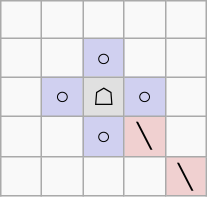<table border="1" class="wikitable">
<tr align=center>
<td width="20"> </td>
<td width="20"> </td>
<td width="20"> </td>
<td width="20"> </td>
<td width="20"> </td>
</tr>
<tr align=center>
<td> </td>
<td> </td>
<td style="background:#d0d0f0;">○</td>
<td> </td>
<td> </td>
</tr>
<tr align=center>
<td> </td>
<td style="background:#d0d0f0;">○</td>
<td style="background:#e0e0e0;">☖</td>
<td style="background:#d0d0f0;">○</td>
<td> </td>
</tr>
<tr align=center>
<td> </td>
<td> </td>
<td style="background:#d0d0f0;">○</td>
<td style="background:#f0d0d0;">╲</td>
<td> </td>
</tr>
<tr align=center>
<td> </td>
<td> </td>
<td> </td>
<td> </td>
<td style="background:#f0d0d0;">╲</td>
</tr>
</table>
